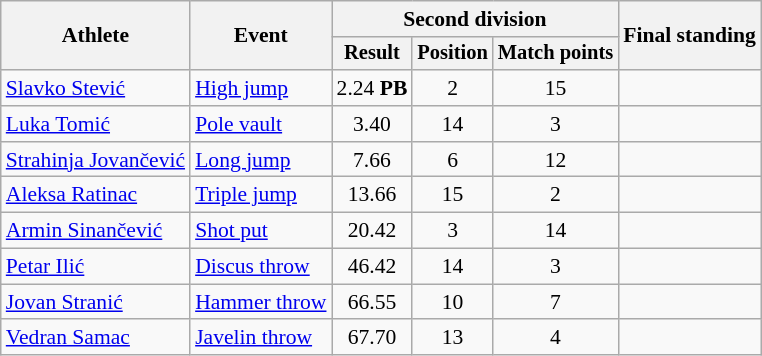<table class=wikitable style="font-size:90%">
<tr>
<th rowspan="2">Athlete</th>
<th rowspan="2">Event</th>
<th colspan="3">Second division</th>
<th rowspan="2">Final standing</th>
</tr>
<tr style="font-size:95%">
<th>Result</th>
<th>Position</th>
<th>Match points</th>
</tr>
<tr align=center>
<td align=left><a href='#'>Slavko Stević</a></td>
<td align=left><a href='#'>High jump</a></td>
<td>2.24 <strong>PB</strong></td>
<td>2</td>
<td>15</td>
<td></td>
</tr>
<tr align=center>
<td align=left><a href='#'>Luka Tomić</a></td>
<td align=left><a href='#'>Pole vault</a></td>
<td>3.40</td>
<td>14</td>
<td>3</td>
<td></td>
</tr>
<tr align=center>
<td align=left><a href='#'>Strahinja Jovančević</a></td>
<td align=left><a href='#'>Long jump</a></td>
<td>7.66</td>
<td>6</td>
<td>12</td>
<td></td>
</tr>
<tr align=center>
<td align=left><a href='#'>Aleksa Ratinac</a></td>
<td align=left><a href='#'>Triple jump</a></td>
<td>13.66</td>
<td>15</td>
<td>2</td>
<td></td>
</tr>
<tr align=center>
<td align=left><a href='#'>Armin Sinančević</a></td>
<td align=left><a href='#'>Shot put</a></td>
<td>20.42</td>
<td>3</td>
<td>14</td>
<td></td>
</tr>
<tr align=center>
<td align=left><a href='#'>Petar Ilić</a></td>
<td align=left><a href='#'>Discus throw</a></td>
<td>46.42</td>
<td>14</td>
<td>3</td>
<td></td>
</tr>
<tr align=center>
<td align=left><a href='#'>Jovan Stranić</a></td>
<td align=left><a href='#'>Hammer throw</a></td>
<td>66.55</td>
<td>10</td>
<td>7</td>
<td></td>
</tr>
<tr align=center>
<td align=left><a href='#'>Vedran Samac</a></td>
<td align=left><a href='#'>Javelin throw</a></td>
<td>67.70</td>
<td>13</td>
<td>4</td>
<td></td>
</tr>
</table>
